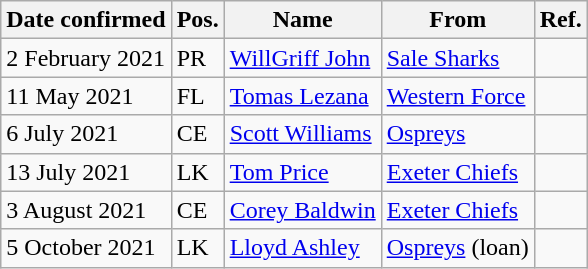<table class="wikitable">
<tr>
<th>Date confirmed</th>
<th>Pos.</th>
<th>Name</th>
<th>From</th>
<th>Ref.</th>
</tr>
<tr>
<td>2 February 2021</td>
<td>PR</td>
<td> <a href='#'>WillGriff John</a></td>
<td> <a href='#'>Sale Sharks</a></td>
<td></td>
</tr>
<tr>
<td>11 May 2021</td>
<td>FL</td>
<td> <a href='#'>Tomas Lezana</a></td>
<td> <a href='#'>Western Force</a></td>
<td></td>
</tr>
<tr>
<td>6 July 2021</td>
<td>CE</td>
<td> <a href='#'>Scott Williams</a></td>
<td> <a href='#'>Ospreys</a></td>
<td></td>
</tr>
<tr>
<td>13 July 2021</td>
<td>LK</td>
<td> <a href='#'>Tom Price</a></td>
<td> <a href='#'>Exeter Chiefs</a></td>
<td></td>
</tr>
<tr>
<td>3 August 2021</td>
<td>CE</td>
<td> <a href='#'>Corey Baldwin</a></td>
<td> <a href='#'>Exeter Chiefs</a></td>
<td></td>
</tr>
<tr>
<td>5 October 2021</td>
<td>LK</td>
<td> <a href='#'>Lloyd Ashley</a></td>
<td> <a href='#'>Ospreys</a> (loan)</td>
<td></td>
</tr>
</table>
